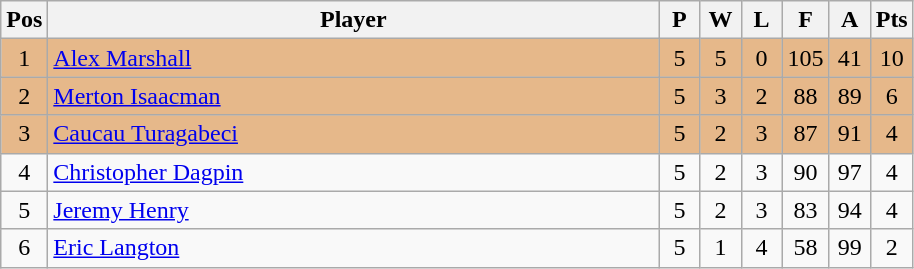<table class="wikitable" style="font-size: 100%">
<tr>
<th width=20>Pos</th>
<th width=400>Player</th>
<th width=20>P</th>
<th width=20>W</th>
<th width=20>L</th>
<th width=20>F</th>
<th width=20>A</th>
<th width=20>Pts</th>
</tr>
<tr align=center style="background: #E6B88A;">
<td>1</td>
<td align="left"> <a href='#'>Alex Marshall</a></td>
<td>5</td>
<td>5</td>
<td>0</td>
<td>105</td>
<td>41</td>
<td>10</td>
</tr>
<tr align=center style="background: #E6B88A;">
<td>2</td>
<td align="left"> <a href='#'>Merton Isaacman</a></td>
<td>5</td>
<td>3</td>
<td>2</td>
<td>88</td>
<td>89</td>
<td>6</td>
</tr>
<tr align=center style="background: #E6B88A;">
<td>3</td>
<td align="left"> <a href='#'>Caucau Turagabeci</a></td>
<td>5</td>
<td>2</td>
<td>3</td>
<td>87</td>
<td>91</td>
<td>4</td>
</tr>
<tr align=center>
<td>4</td>
<td align="left"> <a href='#'>Christopher Dagpin</a></td>
<td>5</td>
<td>2</td>
<td>3</td>
<td>90</td>
<td>97</td>
<td>4</td>
</tr>
<tr align=center>
<td>5</td>
<td align="left"> <a href='#'>Jeremy Henry</a></td>
<td>5</td>
<td>2</td>
<td>3</td>
<td>83</td>
<td>94</td>
<td>4</td>
</tr>
<tr align=center>
<td>6</td>
<td align="left"> <a href='#'>Eric Langton</a></td>
<td>5</td>
<td>1</td>
<td>4</td>
<td>58</td>
<td>99</td>
<td>2</td>
</tr>
</table>
